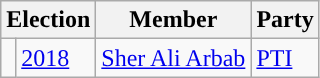<table class="wikitable">
<tr>
<th colspan="2">Election</th>
<th>Member</th>
<th>Party</th>
</tr>
<tr>
<td style="background-color: "></td>
<td><a href='#'>2018</a></td>
<td><a href='#'>Sher Ali Arbab</a></td>
<td><a href='#'>PTI</a></td>
</tr>
</table>
